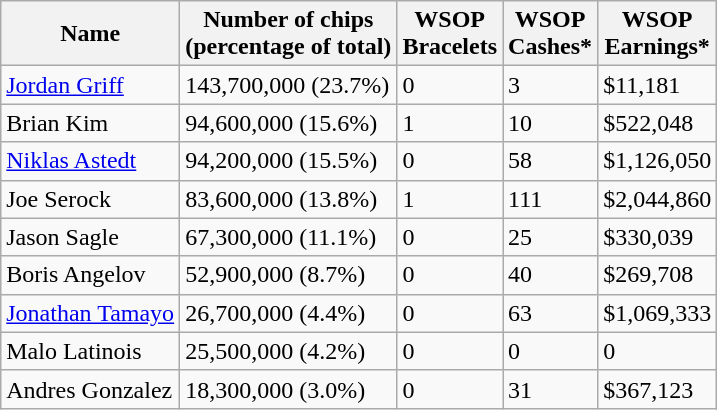<table class="wikitable sortable">
<tr>
<th>Name</th>
<th>Number of chips<br>(percentage of total)</th>
<th>WSOP<br>Bracelets</th>
<th>WSOP<br>Cashes*</th>
<th>WSOP<br>Earnings*</th>
</tr>
<tr>
<td> <a href='#'>Jordan Griff</a></td>
<td>143,700,000 (23.7%)</td>
<td>0</td>
<td>3</td>
<td>$11,181</td>
</tr>
<tr>
<td> Brian Kim</td>
<td>94,600,000 (15.6%)</td>
<td>1</td>
<td>10</td>
<td>$522,048</td>
</tr>
<tr>
<td> <a href='#'>Niklas Astedt</a></td>
<td>94,200,000 (15.5%)</td>
<td>0</td>
<td>58</td>
<td>$1,126,050</td>
</tr>
<tr>
<td> Joe Serock</td>
<td>83,600,000 (13.8%)</td>
<td>1</td>
<td>111</td>
<td>$2,044,860</td>
</tr>
<tr>
<td> Jason Sagle</td>
<td>67,300,000 (11.1%)</td>
<td>0</td>
<td>25</td>
<td>$330,039</td>
</tr>
<tr>
<td> Boris Angelov</td>
<td>52,900,000 (8.7%)</td>
<td>0</td>
<td>40</td>
<td>$269,708</td>
</tr>
<tr>
<td> <a href='#'>Jonathan Tamayo</a></td>
<td>26,700,000 (4.4%)</td>
<td>0</td>
<td>63</td>
<td>$1,069,333</td>
</tr>
<tr>
<td> Malo Latinois</td>
<td>25,500,000 (4.2%)</td>
<td>0</td>
<td>0</td>
<td>0</td>
</tr>
<tr>
<td> Andres Gonzalez</td>
<td>18,300,000 (3.0%)</td>
<td>0</td>
<td>31</td>
<td>$367,123</td>
</tr>
</table>
